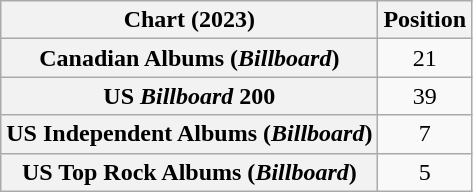<table class="wikitable sortable plainrowheaders" style="text-align:center">
<tr>
<th scope="col">Chart (2023)</th>
<th scope="col">Position</th>
</tr>
<tr>
<th scope="row">Canadian Albums (<em>Billboard</em>)</th>
<td>21</td>
</tr>
<tr>
<th scope="row">US <em>Billboard</em> 200</th>
<td>39</td>
</tr>
<tr>
<th scope="row">US Independent Albums (<em>Billboard</em>)</th>
<td>7</td>
</tr>
<tr>
<th scope="row">US Top Rock Albums (<em>Billboard</em>)</th>
<td>5</td>
</tr>
</table>
